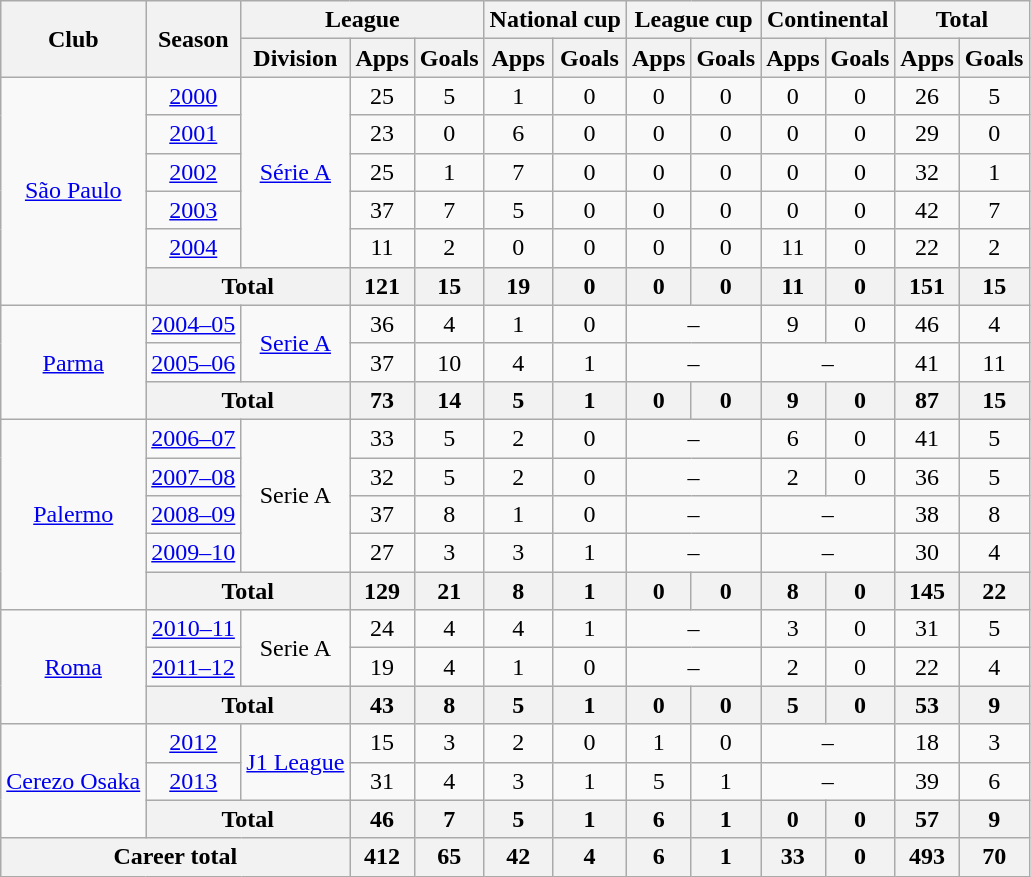<table class="wikitable" style="text-align:center">
<tr>
<th rowspan="2">Club</th>
<th rowspan="2">Season</th>
<th colspan="3">League</th>
<th colspan="2">National cup</th>
<th colspan="2">League cup</th>
<th colspan="2">Continental</th>
<th colspan="2">Total</th>
</tr>
<tr>
<th>Division</th>
<th>Apps</th>
<th>Goals</th>
<th>Apps</th>
<th>Goals</th>
<th>Apps</th>
<th>Goals</th>
<th>Apps</th>
<th>Goals</th>
<th>Apps</th>
<th>Goals</th>
</tr>
<tr>
<td rowspan="6"><a href='#'>São Paulo</a></td>
<td><a href='#'>2000</a></td>
<td rowspan="5"><a href='#'>Série A</a></td>
<td>25</td>
<td>5</td>
<td>1</td>
<td>0</td>
<td>0</td>
<td>0</td>
<td>0</td>
<td>0</td>
<td>26</td>
<td>5</td>
</tr>
<tr>
<td><a href='#'>2001</a></td>
<td>23</td>
<td>0</td>
<td>6</td>
<td>0</td>
<td>0</td>
<td>0</td>
<td>0</td>
<td>0</td>
<td>29</td>
<td>0</td>
</tr>
<tr>
<td><a href='#'>2002</a></td>
<td>25</td>
<td>1</td>
<td>7</td>
<td>0</td>
<td>0</td>
<td>0</td>
<td>0</td>
<td>0</td>
<td>32</td>
<td>1</td>
</tr>
<tr>
<td><a href='#'>2003</a></td>
<td>37</td>
<td>7</td>
<td>5</td>
<td>0</td>
<td>0</td>
<td>0</td>
<td>0</td>
<td>0</td>
<td>42</td>
<td>7</td>
</tr>
<tr>
<td><a href='#'>2004</a></td>
<td>11</td>
<td>2</td>
<td>0</td>
<td>0</td>
<td>0</td>
<td>0</td>
<td>11</td>
<td>0</td>
<td>22</td>
<td>2</td>
</tr>
<tr>
<th colspan="2">Total</th>
<th>121</th>
<th>15</th>
<th>19</th>
<th>0</th>
<th>0</th>
<th>0</th>
<th>11</th>
<th>0</th>
<th>151</th>
<th>15</th>
</tr>
<tr>
<td rowspan="3"><a href='#'>Parma</a></td>
<td><a href='#'>2004–05</a></td>
<td rowspan="2"><a href='#'>Serie A</a></td>
<td>36</td>
<td>4</td>
<td>1</td>
<td>0</td>
<td colspan="2">–</td>
<td>9</td>
<td>0</td>
<td>46</td>
<td>4</td>
</tr>
<tr>
<td><a href='#'>2005–06</a></td>
<td>37</td>
<td>10</td>
<td>4</td>
<td>1</td>
<td colspan="2">–</td>
<td colspan="2">–</td>
<td>41</td>
<td>11</td>
</tr>
<tr>
<th colspan="2">Total</th>
<th>73</th>
<th>14</th>
<th>5</th>
<th>1</th>
<th>0</th>
<th>0</th>
<th>9</th>
<th>0</th>
<th>87</th>
<th>15</th>
</tr>
<tr>
<td rowspan="5"><a href='#'>Palermo</a></td>
<td><a href='#'>2006–07</a></td>
<td rowspan="4">Serie A</td>
<td>33</td>
<td>5</td>
<td>2</td>
<td>0</td>
<td colspan="2">–</td>
<td>6</td>
<td>0</td>
<td>41</td>
<td>5</td>
</tr>
<tr>
<td><a href='#'>2007–08</a></td>
<td>32</td>
<td>5</td>
<td>2</td>
<td>0</td>
<td colspan="2">–</td>
<td>2</td>
<td>0</td>
<td>36</td>
<td>5</td>
</tr>
<tr>
<td><a href='#'>2008–09</a></td>
<td>37</td>
<td>8</td>
<td>1</td>
<td>0</td>
<td colspan="2">–</td>
<td colspan="2">–</td>
<td>38</td>
<td>8</td>
</tr>
<tr>
<td><a href='#'>2009–10</a></td>
<td>27</td>
<td>3</td>
<td>3</td>
<td>1</td>
<td colspan="2">–</td>
<td colspan="2">–</td>
<td>30</td>
<td>4</td>
</tr>
<tr>
<th colspan="2">Total</th>
<th>129</th>
<th>21</th>
<th>8</th>
<th>1</th>
<th>0</th>
<th>0</th>
<th>8</th>
<th>0</th>
<th>145</th>
<th>22</th>
</tr>
<tr>
<td rowspan="3"><a href='#'>Roma</a></td>
<td><a href='#'>2010–11</a></td>
<td rowspan="2">Serie A</td>
<td>24</td>
<td>4</td>
<td>4</td>
<td>1</td>
<td colspan="2">–</td>
<td>3</td>
<td>0</td>
<td>31</td>
<td>5</td>
</tr>
<tr>
<td><a href='#'>2011–12</a></td>
<td>19</td>
<td>4</td>
<td>1</td>
<td>0</td>
<td colspan="2">–</td>
<td>2</td>
<td>0</td>
<td>22</td>
<td>4</td>
</tr>
<tr>
<th colspan="2">Total</th>
<th>43</th>
<th>8</th>
<th>5</th>
<th>1</th>
<th>0</th>
<th>0</th>
<th>5</th>
<th>0</th>
<th>53</th>
<th>9</th>
</tr>
<tr>
<td rowspan="3"><a href='#'>Cerezo Osaka</a></td>
<td><a href='#'>2012</a></td>
<td rowspan="2"><a href='#'>J1 League</a></td>
<td>15</td>
<td>3</td>
<td>2</td>
<td>0</td>
<td>1</td>
<td>0</td>
<td colspan="2">–</td>
<td>18</td>
<td>3</td>
</tr>
<tr>
<td><a href='#'>2013</a></td>
<td>31</td>
<td>4</td>
<td>3</td>
<td>1</td>
<td>5</td>
<td>1</td>
<td colspan="2">–</td>
<td>39</td>
<td>6</td>
</tr>
<tr>
<th colspan="2">Total</th>
<th>46</th>
<th>7</th>
<th>5</th>
<th>1</th>
<th>6</th>
<th>1</th>
<th>0</th>
<th>0</th>
<th>57</th>
<th>9</th>
</tr>
<tr>
<th colspan="3">Career total</th>
<th>412</th>
<th>65</th>
<th>42</th>
<th>4</th>
<th>6</th>
<th>1</th>
<th>33</th>
<th>0</th>
<th>493</th>
<th>70</th>
</tr>
</table>
